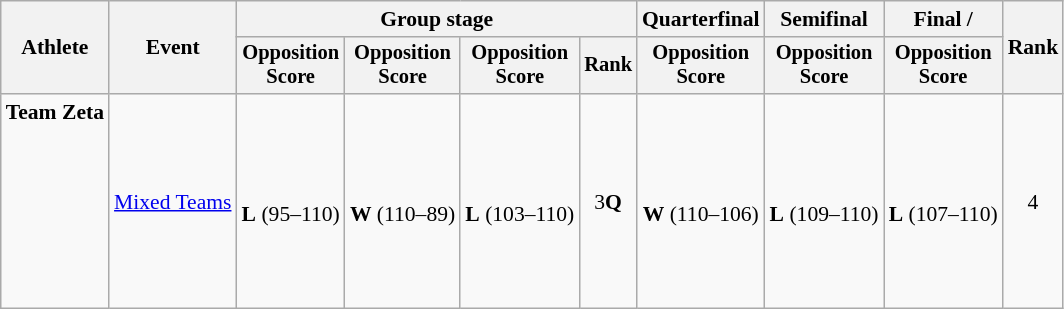<table class="wikitable" style="font-size:90%">
<tr>
<th rowspan=2>Athlete</th>
<th rowspan=2>Event</th>
<th colspan=4>Group stage</th>
<th>Quarterfinal</th>
<th>Semifinal</th>
<th>Final / </th>
<th rowspan=2>Rank</th>
</tr>
<tr style="font-size:95%">
<th>Opposition<br>Score</th>
<th>Opposition<br>Score</th>
<th>Opposition<br>Score</th>
<th>Rank</th>
<th>Opposition<br>Score</th>
<th>Opposition<br>Score</th>
<th>Opposition<br>Score</th>
</tr>
<tr align=center>
<td align=left><strong>Team Zeta</strong> <br><br><br><br><br><br><br><br></td>
<td align=left><a href='#'>Mixed Teams</a></td>
<td><br><strong>L</strong> (95–110)</td>
<td><br><strong>W</strong> (110–89)</td>
<td><br><strong>L</strong> (103–110)</td>
<td>3<strong>Q</strong></td>
<td><br><strong>W</strong> (110–106)</td>
<td><br><strong>L</strong> (109–110)</td>
<td><br><strong>L</strong> (107–110)</td>
<td>4</td>
</tr>
</table>
